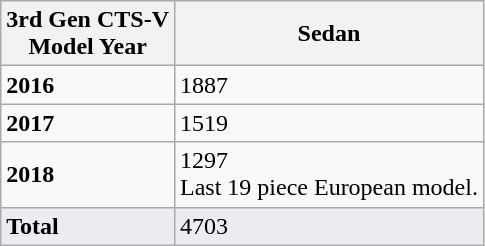<table class="wikitable">
<tr>
<th>3rd Gen CTS-V<br>Model Year</th>
<th>Sedan</th>
</tr>
<tr>
<td><strong>2016</strong></td>
<td>1887</td>
</tr>
<tr>
<td><strong>2017</strong></td>
<td>1519</td>
</tr>
<tr>
<td><strong>2018</strong></td>
<td>1297<br>Last 19 piece European model.</td>
</tr>
<tr style="background-color:#eaecf0">
<td><strong>Total</strong></td>
<td>4703</td>
</tr>
</table>
